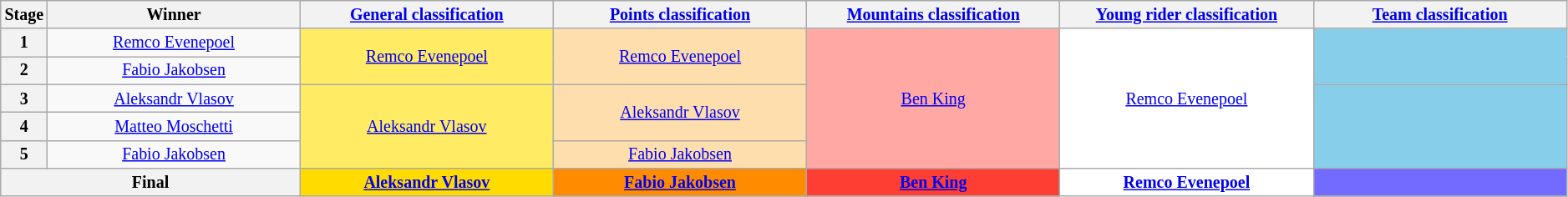<table class="wikitable" style="text-align: center; font-size:smaller;">
<tr style="background:#efefef;">
<th style="width:1%;">Stage</th>
<th style="width:16.5%;">Winner</th>
<th style="width:16.5%;"><a href='#'>General classification</a><br></th>
<th style="width:16.5%;"><a href='#'>Points classification</a><br></th>
<th style="width:16.5%;"><a href='#'>Mountains classification</a><br></th>
<th style="width:16.5%;"><a href='#'>Young rider classification</a><br></th>
<th style="width:16.5%;"><a href='#'>Team classification</a></th>
</tr>
<tr>
<th>1</th>
<td><a href='#'>Remco Evenepoel</a></td>
<td style="background:#FFEB64;" rowspan="2"><a href='#'>Remco Evenepoel</a></td>
<td style="background:navajowhite;" rowspan="2"><a href='#'>Remco Evenepoel</a></td>
<td style="background:#FFA8A4;" rowspan="5"><a href='#'>Ben King</a></td>
<td style="background:white;" rowspan="5"><a href='#'>Remco Evenepoel</a></td>
<td style="background:skyblue;" rowspan="2"></td>
</tr>
<tr>
<th>2</th>
<td><a href='#'>Fabio Jakobsen</a></td>
</tr>
<tr>
<th>3</th>
<td><a href='#'>Aleksandr Vlasov</a></td>
<td style="background:#FFEB64;" rowspan="3"><a href='#'>Aleksandr Vlasov</a></td>
<td style="background:navajowhite;" rowspan="2"><a href='#'>Aleksandr Vlasov</a></td>
<td style="background:skyblue;" rowspan="3"></td>
</tr>
<tr>
<th>4</th>
<td><a href='#'>Matteo Moschetti</a></td>
</tr>
<tr>
<th>5</th>
<td><a href='#'>Fabio Jakobsen</a></td>
<td style="background:navajowhite;"><a href='#'>Fabio Jakobsen</a></td>
</tr>
<tr>
<th colspan="2">Final</th>
<th style="background:#FFDB00;"><a href='#'>Aleksandr Vlasov</a></th>
<th style="background:#FF8C00;"><a href='#'>Fabio Jakobsen</a></th>
<th style="background:#FF3E33;"><a href='#'>Ben King</a></th>
<th style="background:white;"><a href='#'>Remco Evenepoel</a></th>
<th style="background:#736aff;"></th>
</tr>
</table>
